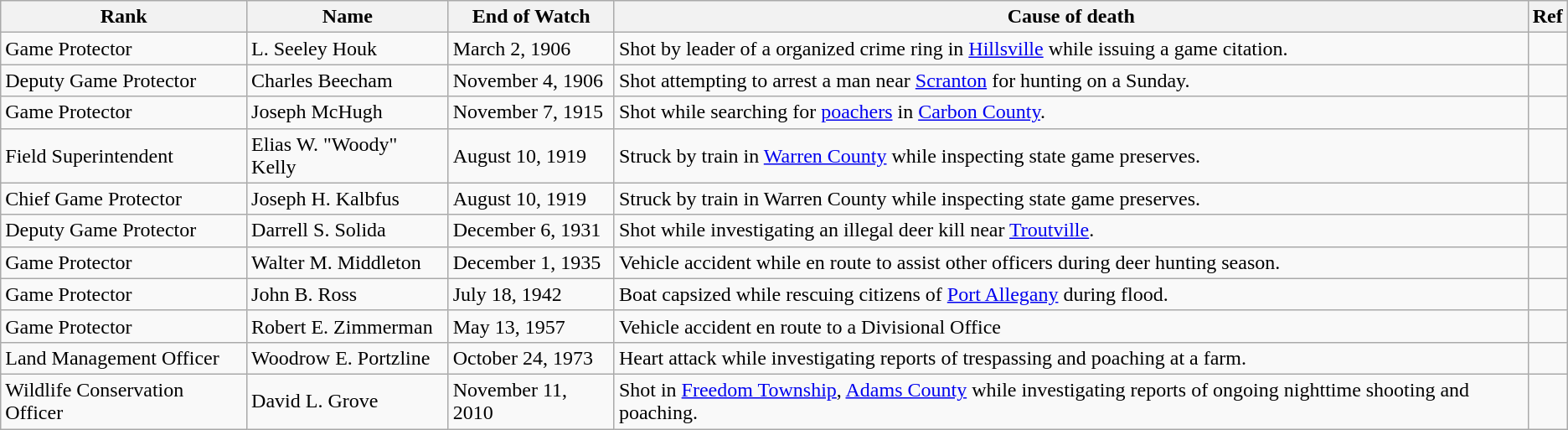<table class="wikitable">
<tr>
<th>Rank</th>
<th>Name</th>
<th>End of Watch</th>
<th>Cause of death</th>
<th>Ref</th>
</tr>
<tr>
<td>Game Protector</td>
<td>L. Seeley Houk</td>
<td>March 2, 1906</td>
<td>Shot by leader of a organized crime ring in <a href='#'>Hillsville</a> while issuing a game citation.</td>
<td></td>
</tr>
<tr>
<td>Deputy Game Protector</td>
<td>Charles Beecham</td>
<td>November 4, 1906</td>
<td>Shot attempting to arrest a man near <a href='#'>Scranton</a> for hunting on a Sunday.</td>
<td></td>
</tr>
<tr>
<td>Game Protector</td>
<td>Joseph McHugh</td>
<td>November 7, 1915</td>
<td>Shot while searching for <a href='#'>poachers</a> in <a href='#'>Carbon County</a>.</td>
<td></td>
</tr>
<tr>
<td>Field Superintendent</td>
<td>Elias W. "Woody" Kelly</td>
<td>August 10, 1919</td>
<td>Struck by train in <a href='#'>Warren County</a> while inspecting state game preserves.</td>
<td></td>
</tr>
<tr>
<td>Chief Game Protector</td>
<td>Joseph H. Kalbfus</td>
<td>August 10, 1919</td>
<td>Struck by train in Warren County while inspecting state game preserves.</td>
<td></td>
</tr>
<tr>
<td>Deputy Game Protector</td>
<td>Darrell S. Solida</td>
<td>December 6, 1931</td>
<td>Shot while investigating an illegal deer kill near <a href='#'>Troutville</a>.</td>
<td></td>
</tr>
<tr>
<td>Game Protector</td>
<td>Walter M. Middleton</td>
<td>December 1, 1935</td>
<td>Vehicle accident while en route to assist other officers during deer hunting season.</td>
<td></td>
</tr>
<tr>
<td>Game Protector</td>
<td>John B. Ross</td>
<td>July 18, 1942</td>
<td>Boat capsized while rescuing citizens of <a href='#'>Port Allegany</a> during flood.</td>
<td></td>
</tr>
<tr>
<td>Game Protector</td>
<td>Robert E. Zimmerman</td>
<td>May 13, 1957</td>
<td>Vehicle accident en route to a Divisional Office</td>
<td></td>
</tr>
<tr>
<td>Land Management Officer</td>
<td>Woodrow E. Portzline</td>
<td>October 24, 1973</td>
<td>Heart attack while investigating reports of trespassing and poaching at a farm.</td>
<td></td>
</tr>
<tr>
<td>Wildlife Conservation Officer</td>
<td>David L. Grove</td>
<td>November 11, 2010</td>
<td>Shot in <a href='#'>Freedom Township</a>, <a href='#'>Adams County</a> while investigating reports of ongoing nighttime shooting and poaching.</td>
<td></td>
</tr>
</table>
